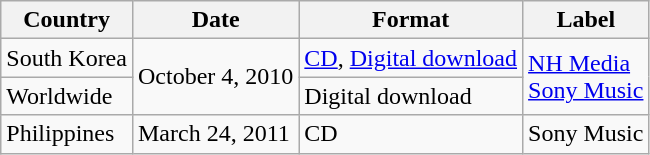<table class="wikitable">
<tr>
<th>Country</th>
<th>Date</th>
<th>Format</th>
<th>Label</th>
</tr>
<tr>
<td>South Korea</td>
<td rowspan="2">October 4, 2010</td>
<td><a href='#'>CD</a>, <a href='#'>Digital download</a></td>
<td rowspan="2"><a href='#'>NH Media</a><br><a href='#'>Sony Music</a></td>
</tr>
<tr>
<td>Worldwide</td>
<td>Digital download</td>
</tr>
<tr>
<td>Philippines</td>
<td>March 24, 2011</td>
<td>CD</td>
<td>Sony Music</td>
</tr>
</table>
